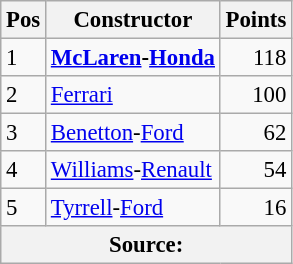<table class="wikitable" style="font-size: 95%;">
<tr>
<th>Pos</th>
<th>Constructor</th>
<th>Points</th>
</tr>
<tr>
<td>1</td>
<td> <strong><a href='#'>McLaren</a>-<a href='#'>Honda</a></strong></td>
<td align="right">118</td>
</tr>
<tr>
<td>2</td>
<td> <a href='#'>Ferrari</a></td>
<td align="right">100</td>
</tr>
<tr>
<td>3</td>
<td> <a href='#'>Benetton</a>-<a href='#'>Ford</a></td>
<td align="right">62</td>
</tr>
<tr>
<td>4</td>
<td> <a href='#'>Williams</a>-<a href='#'>Renault</a></td>
<td align="right">54</td>
</tr>
<tr>
<td>5</td>
<td> <a href='#'>Tyrrell</a>-<a href='#'>Ford</a></td>
<td align="right">16</td>
</tr>
<tr>
<th colspan=4>Source: </th>
</tr>
</table>
